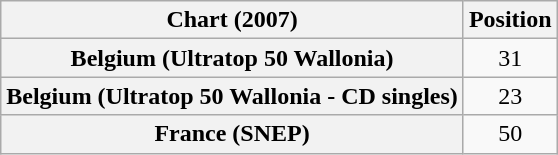<table class="wikitable sortable plainrowheaders" style="text-align:center">
<tr>
<th scope="col">Chart (2007)</th>
<th scope="col">Position</th>
</tr>
<tr>
<th scope="row">Belgium (Ultratop 50 Wallonia)</th>
<td>31</td>
</tr>
<tr>
<th scope="row">Belgium (Ultratop 50 Wallonia - CD singles)</th>
<td>23</td>
</tr>
<tr>
<th scope="row">France (SNEP)</th>
<td>50</td>
</tr>
</table>
